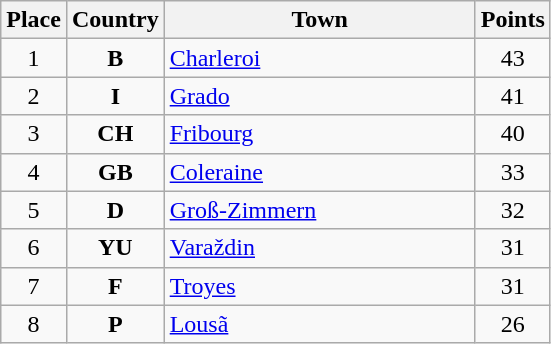<table class="wikitable">
<tr>
<th width="25">Place</th>
<th width="25">Country</th>
<th width="200">Town</th>
<th width="25">Points</th>
</tr>
<tr>
<td align="center">1</td>
<td align="center"><strong>B</strong></td>
<td align="left"><a href='#'>Charleroi</a></td>
<td align="center">43</td>
</tr>
<tr>
<td align="center">2</td>
<td align="center"><strong>I</strong></td>
<td align="left"><a href='#'>Grado</a></td>
<td align="center">41</td>
</tr>
<tr>
<td align="center">3</td>
<td align="center"><strong>CH</strong></td>
<td align="left"><a href='#'>Fribourg</a></td>
<td align="center">40</td>
</tr>
<tr>
<td align="center">4</td>
<td align="center"><strong>GB</strong></td>
<td align="left"><a href='#'>Coleraine</a></td>
<td align="center">33</td>
</tr>
<tr>
<td align="center">5</td>
<td align="center"><strong>D</strong></td>
<td align="left"><a href='#'>Groß-Zimmern</a></td>
<td align="center">32</td>
</tr>
<tr>
<td align="center">6</td>
<td align="center"><strong>YU</strong></td>
<td align="left"><a href='#'>Varaždin</a></td>
<td align="center">31</td>
</tr>
<tr>
<td align="center">7</td>
<td align="center"><strong>F</strong></td>
<td align="left"><a href='#'>Troyes</a></td>
<td align="center">31</td>
</tr>
<tr>
<td align="center">8</td>
<td align="center"><strong>P</strong></td>
<td align="left"><a href='#'>Lousã</a></td>
<td align="center">26</td>
</tr>
</table>
